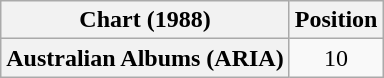<table class="wikitable sortable plainrowheaders" style="text-align:center">
<tr>
<th scope="col">Chart (1988)</th>
<th scope="col">Position</th>
</tr>
<tr>
<th scope="row">Australian Albums (ARIA)</th>
<td>10</td>
</tr>
</table>
